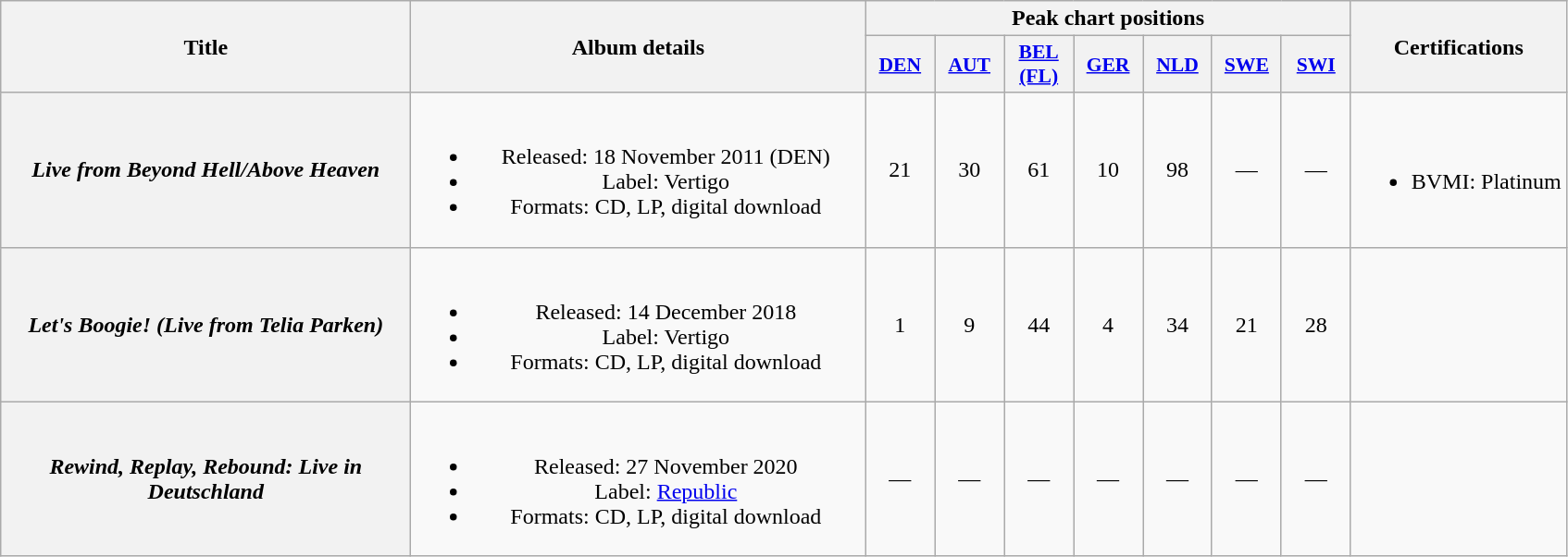<table class="wikitable plainrowheaders" style="text-align:center;">
<tr>
<th scope="col" rowspan="2" style="width:18em;">Title</th>
<th scope="col" rowspan="2" style="width:20em;">Album details</th>
<th scope="col" colspan="7">Peak chart positions</th>
<th scope="col" rowspan="2">Certifications</th>
</tr>
<tr>
<th scope="col" style="width:3em;font-size:90%;"><a href='#'>DEN</a><br></th>
<th scope="col" style="width:3em;font-size:90%;"><a href='#'>AUT</a><br></th>
<th scope="col" style="width:3em;font-size:90%;"><a href='#'>BEL<br>(FL)</a><br></th>
<th scope="col" style="width:3em;font-size:90%;"><a href='#'>GER</a><br></th>
<th scope="col" style="width:3em;font-size:90%;"><a href='#'>NLD</a><br></th>
<th scope="col" style="width:3em;font-size:90%;"><a href='#'>SWE</a><br></th>
<th scope="col" style="width:3em;font-size:90%;"><a href='#'>SWI</a><br></th>
</tr>
<tr>
<th scope="row"><em>Live from Beyond Hell/Above Heaven</em></th>
<td><br><ul><li>Released: 18 November 2011 <span>(DEN)</span></li><li>Label: Vertigo</li><li>Formats: CD, LP, digital download</li></ul></td>
<td>21</td>
<td>30</td>
<td>61</td>
<td>10</td>
<td>98</td>
<td>—</td>
<td>—</td>
<td><br><ul><li>BVMI: Platinum </li></ul></td>
</tr>
<tr>
<th scope="row"><em>Let's Boogie! (Live from Telia Parken)</em></th>
<td><br><ul><li>Released: 14 December 2018</li><li>Label: Vertigo</li><li>Formats: CD, LP, digital download</li></ul></td>
<td>1</td>
<td>9</td>
<td>44</td>
<td>4</td>
<td>34</td>
<td>21</td>
<td>28</td>
<td></td>
</tr>
<tr>
<th scope="row"><em>Rewind, Replay, Rebound: Live in Deutschland</em></th>
<td><br><ul><li>Released: 27 November 2020</li><li>Label: <a href='#'>Republic</a></li><li>Formats: CD, LP, digital download</li></ul></td>
<td>—</td>
<td>—</td>
<td>—</td>
<td>—</td>
<td>—</td>
<td>—</td>
<td>—</td>
<td></td>
</tr>
</table>
